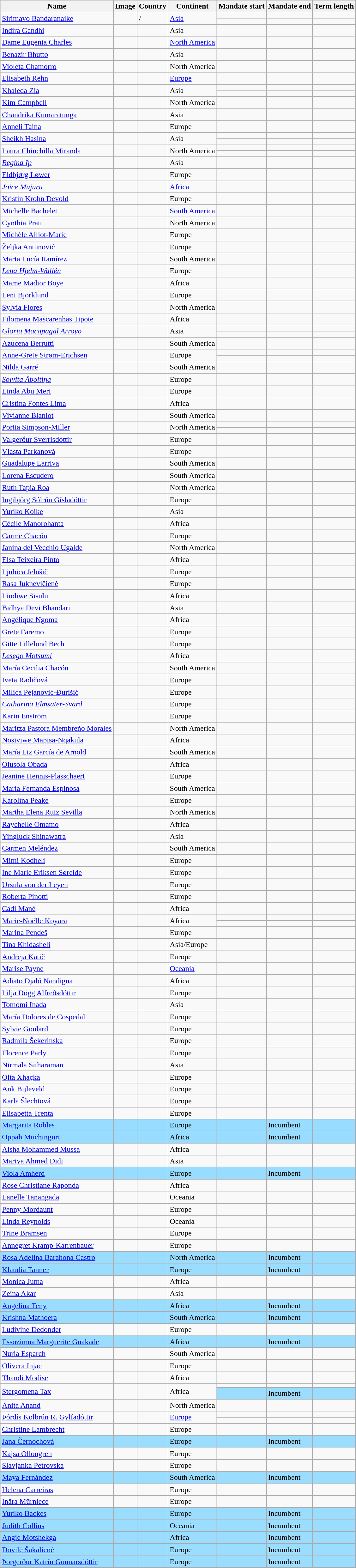<table class="wikitable sortable">
<tr>
<th>Name</th>
<th>Image</th>
<th>Country</th>
<th>Continent</th>
<th>Mandate start</th>
<th>Mandate end</th>
<th>Term length</th>
</tr>
<tr>
<td rowspan="2"><a href='#'>Sirimavo Bandaranaike</a></td>
<td rowspan="2"></td>
<td rowspan="2">/</td>
<td rowspan="2"><a href='#'>Asia</a></td>
<td></td>
<td></td>
<td></td>
</tr>
<tr>
<td></td>
<td></td>
<td></td>
</tr>
<tr>
<td rowspan="2"><a href='#'>Indira Gandhi</a></td>
<td rowspan="2"></td>
<td rowspan="2"></td>
<td rowspan="2">Asia</td>
<td></td>
<td></td>
<td></td>
</tr>
<tr>
<td></td>
<td></td>
<td></td>
</tr>
<tr>
<td><a href='#'>Dame Eugenia Charles</a></td>
<td></td>
<td></td>
<td><a href='#'>North America</a></td>
<td></td>
<td></td>
<td></td>
</tr>
<tr>
<td><a href='#'>Benazir Bhutto</a></td>
<td></td>
<td></td>
<td>Asia</td>
<td></td>
<td></td>
<td></td>
</tr>
<tr>
<td><a href='#'>Violeta Chamorro</a></td>
<td></td>
<td></td>
<td>North America</td>
<td></td>
<td></td>
<td></td>
</tr>
<tr>
<td><a href='#'>Elisabeth Rehn</a></td>
<td></td>
<td></td>
<td><a href='#'>Europe</a></td>
<td></td>
<td></td>
<td></td>
</tr>
<tr>
<td rowspan="2"><a href='#'>Khaleda Zia</a></td>
<td rowspan="2"></td>
<td rowspan="2"></td>
<td rowspan="2">Asia</td>
<td></td>
<td></td>
<td></td>
</tr>
<tr>
<td></td>
<td></td>
<td></td>
</tr>
<tr>
<td><a href='#'>Kim Campbell</a></td>
<td></td>
<td></td>
<td>North America</td>
<td></td>
<td></td>
<td></td>
</tr>
<tr>
<td><a href='#'>Chandrika Kumaratunga</a></td>
<td></td>
<td></td>
<td>Asia</td>
<td></td>
<td></td>
<td></td>
</tr>
<tr>
<td><a href='#'>Anneli Taina</a></td>
<td></td>
<td></td>
<td>Europe</td>
<td></td>
<td></td>
<td></td>
</tr>
<tr>
<td rowspan="2"><a href='#'>Sheikh Hasina</a></td>
<td rowspan="2"></td>
<td rowspan="2"></td>
<td rowspan="2">Asia</td>
<td></td>
<td></td>
<td></td>
</tr>
<tr>
<td></td>
<td></td>
<td></td>
</tr>
<tr>
<td rowspan="2"><a href='#'>Laura Chinchilla Miranda</a></td>
<td rowspan="2"></td>
<td rowspan="2"></td>
<td rowspan="2">North America</td>
<td></td>
<td></td>
<td></td>
</tr>
<tr>
<td></td>
<td></td>
<td></td>
</tr>
<tr>
<td><em><a href='#'>Regina Ip</a></em></td>
<td></td>
<td><em></em></td>
<td>Asia</td>
<td><em></em></td>
<td><em></em></td>
<td><em></em></td>
</tr>
<tr>
<td><a href='#'>Eldbjørg Løwer</a></td>
<td></td>
<td></td>
<td>Europe</td>
<td></td>
<td></td>
<td></td>
</tr>
<tr>
<td><em><a href='#'>Joice Mujuru</a></em></td>
<td></td>
<td></td>
<td><a href='#'>Africa</a></td>
<td></td>
<td></td>
<td></td>
</tr>
<tr>
<td><a href='#'>Kristin Krohn Devold</a></td>
<td></td>
<td></td>
<td>Europe</td>
<td></td>
<td></td>
<td></td>
</tr>
<tr>
<td><a href='#'>Michelle Bachelet</a></td>
<td></td>
<td></td>
<td><a href='#'>South America</a></td>
<td></td>
<td></td>
<td></td>
</tr>
<tr>
<td><a href='#'>Cynthia Pratt</a></td>
<td></td>
<td></td>
<td>North America</td>
<td></td>
<td></td>
<td></td>
</tr>
<tr>
<td><a href='#'>Michèle Alliot-Marie</a></td>
<td></td>
<td></td>
<td>Europe</td>
<td></td>
<td></td>
<td></td>
</tr>
<tr>
<td><a href='#'>Željka Antunović</a></td>
<td></td>
<td></td>
<td>Europe</td>
<td></td>
<td></td>
<td></td>
</tr>
<tr>
<td><a href='#'>Marta Lucía Ramírez</a></td>
<td></td>
<td></td>
<td>South America</td>
<td></td>
<td></td>
<td></td>
</tr>
<tr>
<td><em><a href='#'>Lena Hjelm-Wallén</a></em></td>
<td></td>
<td></td>
<td>Europe</td>
<td></td>
<td></td>
<td></td>
</tr>
<tr>
<td><a href='#'>Mame Madior Boye</a></td>
<td></td>
<td></td>
<td>Africa</td>
<td></td>
<td></td>
<td></td>
</tr>
<tr>
<td><a href='#'>Leni Björklund</a></td>
<td></td>
<td></td>
<td>Europe</td>
<td></td>
<td></td>
<td></td>
</tr>
<tr>
<td><a href='#'>Sylvia Flores</a></td>
<td></td>
<td></td>
<td>North America</td>
<td></td>
<td></td>
<td></td>
</tr>
<tr>
<td><a href='#'>Filomena Mascarenhas Tipote</a></td>
<td></td>
<td></td>
<td>Africa</td>
<td></td>
<td></td>
<td></td>
</tr>
<tr>
<td rowspan="2"><em><a href='#'>Gloria Macapagal Arroyo</a></em></td>
<td rowspan="2"></td>
<td rowspan="2"></td>
<td rowspan="2">Asia</td>
<td></td>
<td></td>
<td></td>
</tr>
<tr>
<td></td>
<td></td>
<td></td>
</tr>
<tr>
<td><a href='#'>Azucena Berrutti</a></td>
<td></td>
<td></td>
<td>South America</td>
<td></td>
<td></td>
<td></td>
</tr>
<tr>
<td rowspan="2"><a href='#'>Anne-Grete Strøm-Erichsen</a></td>
<td rowspan="2"></td>
<td rowspan="2"></td>
<td rowspan="2">Europe</td>
<td></td>
<td></td>
<td></td>
</tr>
<tr>
<td></td>
<td></td>
<td></td>
</tr>
<tr>
<td><a href='#'>Nilda Garré</a></td>
<td></td>
<td></td>
<td>South America</td>
<td></td>
<td></td>
<td></td>
</tr>
<tr>
<td><em><a href='#'>Solvita Āboltiņa</a></em></td>
<td></td>
<td></td>
<td>Europe</td>
<td></td>
<td></td>
<td></td>
</tr>
<tr>
<td><a href='#'>Linda Abu Meri</a></td>
<td></td>
<td></td>
<td>Europe</td>
<td></td>
<td></td>
<td></td>
</tr>
<tr>
<td><a href='#'>Cristina Fontes Lima</a></td>
<td></td>
<td></td>
<td>Africa</td>
<td></td>
<td></td>
<td></td>
</tr>
<tr>
<td><a href='#'>Vivianne Blanlot</a></td>
<td></td>
<td></td>
<td>South America</td>
<td></td>
<td></td>
<td></td>
</tr>
<tr>
<td rowspan="2"><a href='#'>Portia Simpson-Miller</a></td>
<td rowspan="2"></td>
<td rowspan="2"></td>
<td rowspan="2">North America</td>
<td></td>
<td></td>
<td></td>
</tr>
<tr>
<td></td>
<td></td>
<td></td>
</tr>
<tr>
<td><a href='#'>Valgerður Sverrisdóttir</a></td>
<td></td>
<td></td>
<td>Europe</td>
<td></td>
<td></td>
<td></td>
</tr>
<tr>
<td><a href='#'>Vlasta Parkanová</a></td>
<td></td>
<td></td>
<td>Europe</td>
<td></td>
<td></td>
<td></td>
</tr>
<tr>
<td><a href='#'>Guadalupe Larriva</a></td>
<td></td>
<td></td>
<td>South America</td>
<td></td>
<td></td>
<td></td>
</tr>
<tr>
<td><a href='#'>Lorena Escudero</a></td>
<td></td>
<td></td>
<td>South America</td>
<td></td>
<td></td>
<td></td>
</tr>
<tr>
<td><a href='#'>Ruth Tapia Roa</a></td>
<td></td>
<td></td>
<td>North America</td>
<td></td>
<td></td>
<td></td>
</tr>
<tr>
<td><a href='#'>Ingibjörg Sólrún Gísladóttir</a></td>
<td></td>
<td></td>
<td>Europe</td>
<td></td>
<td></td>
<td></td>
</tr>
<tr>
<td><a href='#'>Yuriko Koike</a></td>
<td></td>
<td></td>
<td>Asia</td>
<td></td>
<td></td>
<td></td>
</tr>
<tr>
<td><a href='#'>Cécile Manorohanta</a></td>
<td></td>
<td></td>
<td>Africa</td>
<td></td>
<td></td>
<td></td>
</tr>
<tr>
<td><a href='#'>Carme Chacón</a></td>
<td></td>
<td></td>
<td>Europe</td>
<td></td>
<td></td>
<td></td>
</tr>
<tr>
<td><a href='#'>Janina del Vecchio Ugalde</a></td>
<td></td>
<td></td>
<td>North America</td>
<td></td>
<td></td>
<td></td>
</tr>
<tr>
<td><a href='#'>Elsa Teixeira Pinto</a></td>
<td></td>
<td></td>
<td>Africa</td>
<td></td>
<td></td>
<td></td>
</tr>
<tr>
<td><a href='#'>Ljubica Jelušič</a></td>
<td></td>
<td></td>
<td>Europe</td>
<td></td>
<td></td>
<td></td>
</tr>
<tr>
<td><a href='#'>Rasa Juknevičienė</a></td>
<td></td>
<td></td>
<td>Europe</td>
<td></td>
<td></td>
<td></td>
</tr>
<tr>
<td><a href='#'>Lindiwe Sisulu</a></td>
<td></td>
<td></td>
<td>Africa</td>
<td></td>
<td></td>
<td></td>
</tr>
<tr>
<td><a href='#'>Bidhya Devi Bhandari</a></td>
<td></td>
<td></td>
<td>Asia</td>
<td></td>
<td></td>
<td></td>
</tr>
<tr>
<td><a href='#'>Angélique Ngoma</a></td>
<td></td>
<td></td>
<td>Africa</td>
<td></td>
<td></td>
<td></td>
</tr>
<tr>
<td><a href='#'>Grete Faremo</a></td>
<td></td>
<td></td>
<td>Europe</td>
<td></td>
<td></td>
<td></td>
</tr>
<tr>
<td><a href='#'>Gitte Lillelund Bech</a></td>
<td></td>
<td></td>
<td>Europe</td>
<td></td>
<td></td>
<td></td>
</tr>
<tr>
<td><em><a href='#'>Lesego Motsumi</a></em></td>
<td></td>
<td></td>
<td>Africa</td>
<td></td>
<td></td>
<td></td>
</tr>
<tr>
<td><a href='#'>María Cecilia Chacón</a></td>
<td></td>
<td></td>
<td>South America</td>
<td></td>
<td></td>
<td></td>
</tr>
<tr>
<td><a href='#'>Iveta Radičová</a></td>
<td></td>
<td></td>
<td>Europe</td>
<td></td>
<td></td>
<td></td>
</tr>
<tr>
<td><a href='#'>Milica Pejanović-Đurišić</a></td>
<td></td>
<td></td>
<td>Europe</td>
<td></td>
<td></td>
<td></td>
</tr>
<tr>
<td><em><a href='#'>Catharina Elmsäter-Svärd</a></em></td>
<td></td>
<td></td>
<td>Europe</td>
<td></td>
<td></td>
<td></td>
</tr>
<tr>
<td><a href='#'>Karin Enström</a></td>
<td></td>
<td></td>
<td>Europe</td>
<td></td>
<td></td>
<td></td>
</tr>
<tr>
<td><a href='#'>Maritza Pastora Membreño Morales</a></td>
<td></td>
<td></td>
<td>North America</td>
<td></td>
<td></td>
<td></td>
</tr>
<tr>
<td><a href='#'>Nosiviwe Mapisa-Nqakula</a></td>
<td></td>
<td></td>
<td>Africa</td>
<td></td>
<td></td>
<td></td>
</tr>
<tr>
<td><a href='#'>María Liz García de Arnold</a></td>
<td></td>
<td></td>
<td>South America</td>
<td></td>
<td></td>
<td></td>
</tr>
<tr>
<td><a href='#'>Olusola Obada</a></td>
<td></td>
<td></td>
<td>Africa</td>
<td></td>
<td></td>
<td></td>
</tr>
<tr>
<td><a href='#'>Jeanine Hennis-Plasschaert</a></td>
<td></td>
<td></td>
<td>Europe</td>
<td></td>
<td></td>
<td></td>
</tr>
<tr>
<td><a href='#'>María Fernanda Espinosa</a></td>
<td></td>
<td></td>
<td>South America</td>
<td></td>
<td></td>
<td></td>
</tr>
<tr>
<td><a href='#'>Karolína Peake</a></td>
<td></td>
<td></td>
<td>Europe</td>
<td></td>
<td></td>
<td></td>
</tr>
<tr>
<td><a href='#'>Martha Elena Ruiz Sevilla</a></td>
<td></td>
<td></td>
<td>North America</td>
<td></td>
<td></td>
<td></td>
</tr>
<tr>
<td><a href='#'>Raychelle Omamo</a></td>
<td></td>
<td></td>
<td>Africa</td>
<td></td>
<td></td>
<td></td>
</tr>
<tr>
<td><a href='#'>Yingluck Shinawatra</a></td>
<td></td>
<td></td>
<td>Asia</td>
<td></td>
<td></td>
<td></td>
</tr>
<tr>
<td><a href='#'>Carmen Meléndez</a></td>
<td></td>
<td></td>
<td>South America</td>
<td></td>
<td></td>
<td></td>
</tr>
<tr>
<td><a href='#'>Mimi Kodheli</a></td>
<td></td>
<td></td>
<td>Europe</td>
<td></td>
<td></td>
<td></td>
</tr>
<tr>
<td><a href='#'>Ine Marie Eriksen Søreide</a></td>
<td></td>
<td></td>
<td>Europe</td>
<td></td>
<td></td>
<td></td>
</tr>
<tr>
<td><a href='#'>Ursula von der Leyen</a></td>
<td></td>
<td></td>
<td>Europe</td>
<td></td>
<td></td>
<td></td>
</tr>
<tr>
<td><a href='#'>Roberta Pinotti</a></td>
<td></td>
<td></td>
<td>Europe</td>
<td></td>
<td></td>
<td></td>
</tr>
<tr>
<td><a href='#'>Cadi Mané</a></td>
<td></td>
<td></td>
<td>Africa</td>
<td></td>
<td></td>
<td></td>
</tr>
<tr>
<td rowspan="2"><a href='#'>Marie-Noëlle Koyara</a></td>
<td rowspan="2"></td>
<td rowspan="2"></td>
<td rowspan="2">Africa</td>
<td></td>
<td></td>
<td></td>
</tr>
<tr>
<td></td>
<td></td>
<td></td>
</tr>
<tr>
<td><a href='#'>Marina Pendeš</a></td>
<td></td>
<td></td>
<td>Europe</td>
<td></td>
<td></td>
<td></td>
</tr>
<tr>
<td><a href='#'>Tina Khidasheli</a></td>
<td></td>
<td></td>
<td>Asia/Europe</td>
<td></td>
<td></td>
<td></td>
</tr>
<tr>
<td><a href='#'>Andreja Katič</a></td>
<td></td>
<td></td>
<td>Europe</td>
<td></td>
<td></td>
<td></td>
</tr>
<tr>
<td><a href='#'>Marise Payne</a></td>
<td></td>
<td></td>
<td><a href='#'>Oceania</a></td>
<td></td>
<td></td>
<td></td>
</tr>
<tr>
<td><a href='#'>Adiato Djaló Nandigna</a></td>
<td></td>
<td></td>
<td>Africa</td>
<td></td>
<td></td>
<td></td>
</tr>
<tr>
<td><a href='#'>Lilja Dögg Alfreðsdóttir</a></td>
<td></td>
<td></td>
<td>Europe</td>
<td></td>
<td></td>
<td></td>
</tr>
<tr>
<td><a href='#'>Tomomi Inada</a></td>
<td></td>
<td></td>
<td>Asia</td>
<td></td>
<td></td>
<td></td>
</tr>
<tr>
<td><a href='#'>María Dolores de Cospedal</a></td>
<td></td>
<td></td>
<td>Europe</td>
<td></td>
<td></td>
<td></td>
</tr>
<tr>
<td><a href='#'>Sylvie Goulard</a></td>
<td></td>
<td></td>
<td>Europe</td>
<td></td>
<td></td>
<td></td>
</tr>
<tr>
<td><a href='#'>Radmila Šekerinska</a></td>
<td></td>
<td></td>
<td>Europe</td>
<td></td>
<td></td>
<td></td>
</tr>
<tr>
<td><a href='#'>Florence Parly</a></td>
<td></td>
<td></td>
<td>Europe</td>
<td></td>
<td></td>
<td></td>
</tr>
<tr>
<td><a href='#'>Nirmala Sitharaman</a></td>
<td></td>
<td></td>
<td>Asia</td>
<td></td>
<td></td>
<td></td>
</tr>
<tr>
<td><a href='#'>Olta Xhaçka</a></td>
<td></td>
<td></td>
<td>Europe</td>
<td></td>
<td></td>
<td></td>
</tr>
<tr>
<td><a href='#'>Ank Bijleveld</a></td>
<td></td>
<td></td>
<td>Europe</td>
<td></td>
<td></td>
<td></td>
</tr>
<tr>
<td><a href='#'>Karla Šlechtová</a></td>
<td></td>
<td></td>
<td>Europe</td>
<td></td>
<td></td>
<td></td>
</tr>
<tr>
<td><a href='#'>Elisabetta Trenta</a></td>
<td></td>
<td></td>
<td>Europe</td>
<td></td>
<td></td>
<td></td>
</tr>
<tr style= "background-color: #98DDFF">
<td><a href='#'>Margarita Robles</a></td>
<td></td>
<td></td>
<td>Europe</td>
<td></td>
<td>Incumbent</td>
<td></td>
</tr>
<tr style= "background-color: #98DDFF">
<td><a href='#'>Oppah Muchinguri</a></td>
<td></td>
<td></td>
<td>Africa</td>
<td></td>
<td>Incumbent</td>
<td></td>
</tr>
<tr>
<td><a href='#'>Aisha Mohammed Mussa</a></td>
<td></td>
<td></td>
<td>Africa</td>
<td></td>
<td></td>
<td></td>
</tr>
<tr>
<td><a href='#'>Mariya Ahmed Didi</a></td>
<td></td>
<td></td>
<td>Asia</td>
<td></td>
<td></td>
<td></td>
</tr>
<tr style= "background-color: #98DDFF">
<td><a href='#'>Viola Amherd</a></td>
<td></td>
<td></td>
<td>Europe</td>
<td></td>
<td>Incumbent</td>
<td></td>
</tr>
<tr>
<td><a href='#'>Rose Christiane Raponda</a></td>
<td></td>
<td></td>
<td>Africa</td>
<td></td>
<td></td>
<td></td>
</tr>
<tr>
<td><a href='#'>Lanelle Tanangada</a></td>
<td></td>
<td></td>
<td>Oceania</td>
<td></td>
<td></td>
<td></td>
</tr>
<tr>
<td><a href='#'>Penny Mordaunt</a></td>
<td></td>
<td></td>
<td>Europe</td>
<td></td>
<td></td>
<td></td>
</tr>
<tr>
<td><a href='#'>Linda Reynolds</a></td>
<td></td>
<td></td>
<td>Oceania</td>
<td></td>
<td></td>
<td></td>
</tr>
<tr>
<td><a href='#'>Trine Bramsen</a></td>
<td></td>
<td></td>
<td>Europe</td>
<td></td>
<td></td>
<td></td>
</tr>
<tr>
<td><a href='#'>Annegret Kramp-Karrenbauer</a></td>
<td></td>
<td></td>
<td>Europe</td>
<td></td>
<td></td>
<td></td>
</tr>
<tr style= "background-color: #9BDDFF">
<td><a href='#'>Rosa Adelina Barahona Castro</a></td>
<td></td>
<td></td>
<td>North America</td>
<td></td>
<td>Incumbent</td>
<td></td>
</tr>
<tr style= "background-color: #9BDDFF">
<td><a href='#'>Klaudia Tanner</a></td>
<td></td>
<td></td>
<td>Europe</td>
<td></td>
<td>Incumbent</td>
<td></td>
</tr>
<tr>
<td><a href='#'>Monica Juma</a></td>
<td></td>
<td></td>
<td>Africa</td>
<td></td>
<td></td>
<td></td>
</tr>
<tr>
<td><a href='#'>Zeina Akar</a></td>
<td></td>
<td></td>
<td>Asia</td>
<td></td>
<td></td>
<td></td>
</tr>
<tr style= "background-color: #9BDDFF">
<td><a href='#'>Angelina Teny</a></td>
<td></td>
<td></td>
<td>Africa</td>
<td></td>
<td>Incumbent</td>
<td></td>
</tr>
<tr style= "background-color: #9BDDFF">
<td><a href='#'>Krishna Mathoera</a></td>
<td></td>
<td></td>
<td>South America</td>
<td></td>
<td>Incumbent</td>
<td></td>
</tr>
<tr>
<td><a href='#'>Ludivine Dedonder</a></td>
<td></td>
<td></td>
<td>Europe</td>
<td></td>
<td></td>
<td></td>
</tr>
<tr style= "background-color: #9BDDFF">
<td><a href='#'>Essozimna Marguerite Gnakade</a></td>
<td></td>
<td></td>
<td>Africa</td>
<td></td>
<td>Incumbent</td>
<td></td>
</tr>
<tr>
<td><a href='#'>Nuria Esparch</a></td>
<td></td>
<td></td>
<td>South America</td>
<td></td>
<td></td>
<td></td>
</tr>
<tr>
<td><a href='#'>Olivera Injac</a></td>
<td></td>
<td></td>
<td>Europe</td>
<td></td>
<td></td>
<td></td>
</tr>
<tr>
<td><a href='#'>Thandi Modise</a></td>
<td></td>
<td></td>
<td>Africa</td>
<td></td>
<td></td>
<td></td>
</tr>
<tr>
<td rowspan="2"><a href='#'>Stergomena Tax</a></td>
<td rowspan="2"></td>
<td rowspan="2"></td>
<td rowspan="2">Africa</td>
<td></td>
<td></td>
<td></td>
</tr>
<tr style= "background-color: #9BDDFF">
<td></td>
<td>Incumbent</td>
<td></td>
</tr>
<tr>
<td><a href='#'>Anita Anand</a></td>
<td></td>
<td></td>
<td>North America</td>
<td></td>
<td></td>
<td></td>
</tr>
<tr>
<td rowspan=2><a href='#'>Þórdís Kolbrún R. Gylfadóttir</a></td>
<td rowspan=2></td>
<td rowspan=2></td>
<td rowspan=2><a href='#'>Europe</a></td>
<td></td>
<td></td>
<td></td>
</tr>
<tr>
<td></td>
<td></td>
<td></td>
</tr>
<tr>
<td><a href='#'>Christine Lambrecht</a></td>
<td></td>
<td></td>
<td>Europe</td>
<td></td>
<td></td>
<td></td>
</tr>
<tr style= "background-color: #9BDDFF">
<td><a href='#'>Jana Černochová</a></td>
<td></td>
<td></td>
<td>Europe</td>
<td></td>
<td>Incumbent</td>
<td></td>
</tr>
<tr>
<td><a href='#'>Kajsa Ollongren</a></td>
<td></td>
<td></td>
<td>Europe</td>
<td></td>
<td></td>
<td></td>
</tr>
<tr>
<td><a href='#'>Slavjanka Petrovska</a></td>
<td></td>
<td></td>
<td>Europe</td>
<td></td>
<td></td>
<td></td>
</tr>
<tr style= "background-color: #9BDDFF">
<td><a href='#'>Maya Fernández</a></td>
<td></td>
<td></td>
<td>South America</td>
<td></td>
<td>Incumbent</td>
<td></td>
</tr>
<tr>
<td><a href='#'>Helena Carreiras</a></td>
<td></td>
<td></td>
<td>Europe</td>
<td></td>
<td></td>
<td></td>
</tr>
<tr>
<td><a href='#'>Ināra Mūrniece</a></td>
<td></td>
<td></td>
<td>Europe</td>
<td></td>
<td></td>
<td></td>
</tr>
<tr style= "background-color: #9BDDFF">
<td><a href='#'>Yuriko Backes</a></td>
<td></td>
<td></td>
<td>Europe</td>
<td></td>
<td>Incumbent</td>
<td></td>
</tr>
<tr style= "background-color: #9BDDFF">
<td><a href='#'>Judith Collins</a></td>
<td></td>
<td></td>
<td>Oceania</td>
<td></td>
<td>Incumbent</td>
<td></td>
</tr>
<tr style= "background-color: #9BDDFF">
<td><a href='#'>Angie Motshekga</a></td>
<td></td>
<td></td>
<td>Africa</td>
<td></td>
<td>Incumbent</td>
<td></td>
</tr>
<tr bgcolor="#9BDDFF">
<td><a href='#'>Dovilė Šakalienė</a></td>
<td></td>
<td></td>
<td>Europe</td>
<td></td>
<td>Incumbent</td>
<td></td>
</tr>
<tr bgcolor="#9BDDFF">
<td><a href='#'>Þorgerður Katrín Gunnarsdóttir</a></td>
<td></td>
<td></td>
<td>Europe</td>
<td></td>
<td>Incumbent</td>
<td></td>
</tr>
</table>
